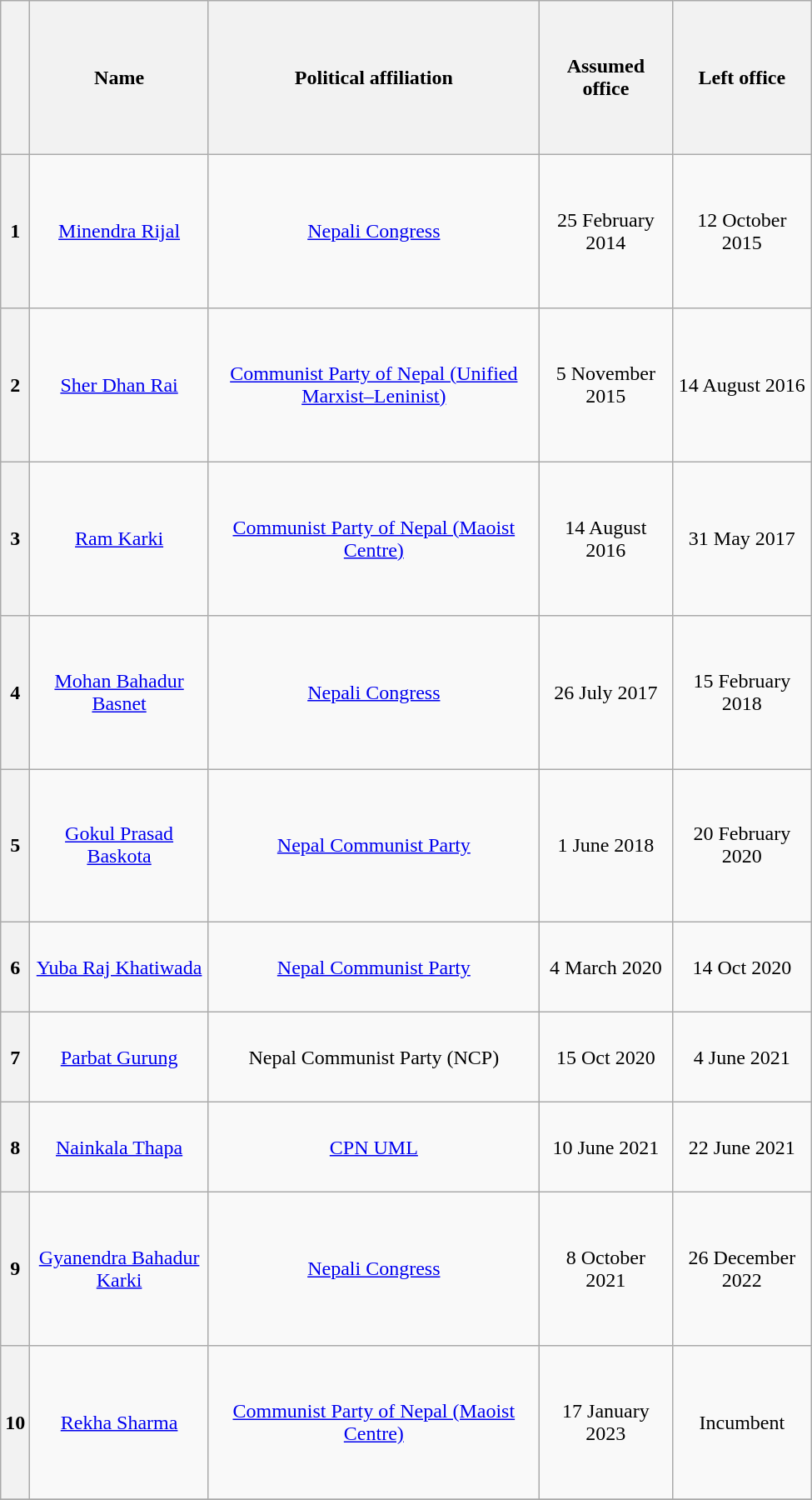<table class="wikitable" style="text-align: center; width: 650px; height: 1200px;">
<tr>
<th scope="col"></th>
<th scope="col">Name</th>
<th scope="col">Political affiliation</th>
<th scope="col">Assumed office</th>
<th scope="col">Left office</th>
</tr>
<tr>
<th scope="row">1</th>
<td><a href='#'>Minendra Rijal</a></td>
<td><a href='#'>Nepali Congress</a></td>
<td>25 February 2014</td>
<td>12 October 2015</td>
</tr>
<tr>
<th scope="row">2</th>
<td><a href='#'>Sher Dhan Rai</a></td>
<td><a href='#'>Communist Party of Nepal (Unified Marxist–Leninist)</a></td>
<td>5 November 2015</td>
<td>14 August 2016</td>
</tr>
<tr>
<th scope="row">3</th>
<td><a href='#'>Ram Karki</a></td>
<td><a href='#'>Communist Party of Nepal (Maoist Centre)</a></td>
<td>14 August 2016</td>
<td>31 May 2017</td>
</tr>
<tr>
<th scope="row">4</th>
<td><a href='#'>Mohan Bahadur Basnet</a></td>
<td><a href='#'>Nepali Congress</a></td>
<td>26 July 2017</td>
<td>15 February 2018</td>
</tr>
<tr>
<th scope="row">5</th>
<td><a href='#'>Gokul Prasad Baskota </a></td>
<td><a href='#'>Nepal Communist Party</a></td>
<td>1 June 2018</td>
<td>20 February 2020</td>
</tr>
<tr>
<th scope="row">6</th>
<td><a href='#'>Yuba Raj Khatiwada</a></td>
<td><a href='#'>Nepal Communist Party</a></td>
<td>4 March 2020</td>
<td>14 Oct 2020</td>
</tr>
<tr>
<th>7</th>
<td><a href='#'>Parbat Gurung</a></td>
<td>Nepal Communist Party (NCP)</td>
<td>15 Oct 2020</td>
<td>4 June 2021</td>
</tr>
<tr>
<th>8</th>
<td><a href='#'>Nainkala Thapa</a></td>
<td><a href='#'>CPN UML</a></td>
<td>10 June 2021</td>
<td>22 June 2021</td>
</tr>
<tr>
<th>9</th>
<td><a href='#'>Gyanendra Bahadur Karki</a></td>
<td><a href='#'>Nepali Congress</a></td>
<td>8 October 2021</td>
<td>26 December 2022</td>
</tr>
<tr>
<th>10</th>
<td><a href='#'>Rekha Sharma</a></td>
<td><a href='#'>Communist Party of Nepal (Maoist Centre)</a></td>
<td>17 January 2023</td>
<td>Incumbent</td>
</tr>
<tr>
</tr>
</table>
